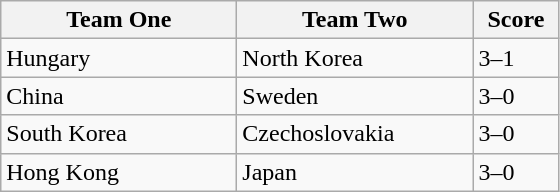<table class="wikitable">
<tr>
<th width=150>Team One</th>
<th width=150>Team Two</th>
<th width=50>Score</th>
</tr>
<tr>
<td>Hungary</td>
<td>North Korea</td>
<td>3–1</td>
</tr>
<tr>
<td>China</td>
<td>Sweden</td>
<td>3–0</td>
</tr>
<tr>
<td>South Korea</td>
<td>Czechoslovakia</td>
<td>3–0</td>
</tr>
<tr>
<td>Hong Kong</td>
<td>Japan</td>
<td>3–0</td>
</tr>
</table>
